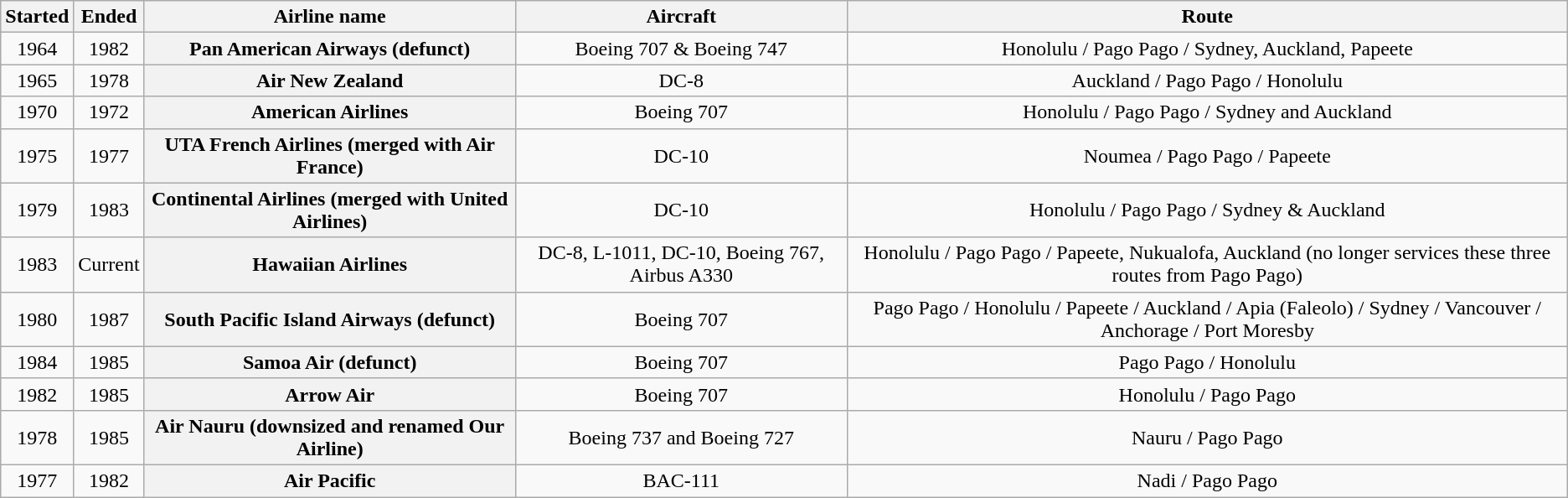<table style="text-align: center;" class="wikitable">
<tr>
<th>Started</th>
<th>Ended</th>
<th>Airline name</th>
<th>Aircraft</th>
<th>Route</th>
</tr>
<tr>
<td>1964</td>
<td>1982</td>
<th>Pan American Airways (defunct)</th>
<td>Boeing 707 & Boeing 747</td>
<td>Honolulu / Pago Pago / Sydney, Auckland, Papeete</td>
</tr>
<tr>
<td>1965</td>
<td>1978</td>
<th>Air New Zealand</th>
<td>DC-8</td>
<td>Auckland / Pago Pago / Honolulu</td>
</tr>
<tr>
<td>1970</td>
<td>1972</td>
<th>American Airlines</th>
<td>Boeing 707</td>
<td>Honolulu / Pago Pago / Sydney and Auckland</td>
</tr>
<tr>
<td>1975</td>
<td>1977</td>
<th>UTA French Airlines (merged with Air France)</th>
<td>DC-10</td>
<td>Noumea / Pago Pago / Papeete</td>
</tr>
<tr>
<td>1979</td>
<td>1983</td>
<th>Continental Airlines (merged with United Airlines)</th>
<td>DC-10</td>
<td>Honolulu / Pago Pago / Sydney & Auckland</td>
</tr>
<tr>
<td>1983</td>
<td>Current</td>
<th>Hawaiian Airlines</th>
<td>DC-8, L-1011, DC-10, Boeing 767, Airbus A330</td>
<td>Honolulu / Pago Pago / Papeete, Nukualofa, Auckland (no longer services these three routes from Pago Pago)</td>
</tr>
<tr>
<td>1980</td>
<td>1987</td>
<th>South Pacific Island Airways (defunct)</th>
<td>Boeing 707</td>
<td>Pago Pago / Honolulu / Papeete / Auckland / Apia (Faleolo) / Sydney / Vancouver / Anchorage / Port Moresby</td>
</tr>
<tr>
<td>1984</td>
<td>1985</td>
<th>Samoa Air (defunct)</th>
<td>Boeing 707</td>
<td>Pago Pago / Honolulu</td>
</tr>
<tr>
<td>1982</td>
<td>1985</td>
<th>Arrow Air</th>
<td>Boeing 707</td>
<td>Honolulu / Pago Pago</td>
</tr>
<tr>
<td>1978</td>
<td>1985</td>
<th>Air Nauru (downsized and renamed Our Airline)</th>
<td>Boeing 737 and Boeing 727</td>
<td>Nauru / Pago Pago</td>
</tr>
<tr>
<td>1977</td>
<td>1982</td>
<th>Air Pacific</th>
<td>BAC-111</td>
<td>Nadi / Pago Pago</td>
</tr>
</table>
